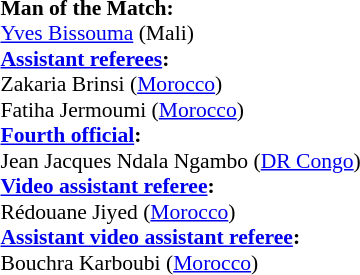<table style="width:100%; font-size:90%;">
<tr>
<td><br><strong>Man of the Match:</strong>
<br><a href='#'>Yves Bissouma</a> (Mali)<br><strong><a href='#'>Assistant referees</a>:</strong>
<br>Zakaria Brinsi (<a href='#'>Morocco</a>)
<br>Fatiha Jermoumi (<a href='#'>Morocco</a>)
<br><strong><a href='#'>Fourth official</a>:</strong>
<br>Jean Jacques Ndala Ngambo (<a href='#'>DR Congo</a>)
<br><strong><a href='#'>Video assistant referee</a>:</strong>
<br>Rédouane Jiyed (<a href='#'>Morocco</a>)
<br><strong><a href='#'>Assistant video assistant referee</a>:</strong>
<br>Bouchra Karboubi (<a href='#'>Morocco</a>)</td>
</tr>
</table>
